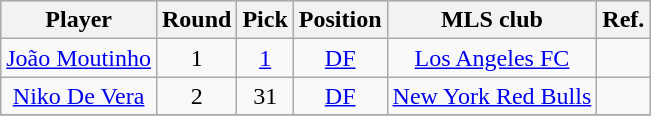<table class="wikitable" style="text-align:center;">
<tr style="background:#C0C0C0;">
<th>Player</th>
<th>Round</th>
<th>Pick</th>
<th>Position</th>
<th>MLS club</th>
<th>Ref.</th>
</tr>
<tr>
<td><a href='#'>João Moutinho</a></td>
<td>1</td>
<td><a href='#'>1</a></td>
<td><a href='#'>DF</a></td>
<td><a href='#'>Los Angeles FC</a></td>
<td></td>
</tr>
<tr>
<td><a href='#'>Niko De Vera</a></td>
<td>2</td>
<td>31</td>
<td><a href='#'>DF</a></td>
<td><a href='#'>New York Red Bulls</a></td>
<td></td>
</tr>
<tr>
</tr>
</table>
